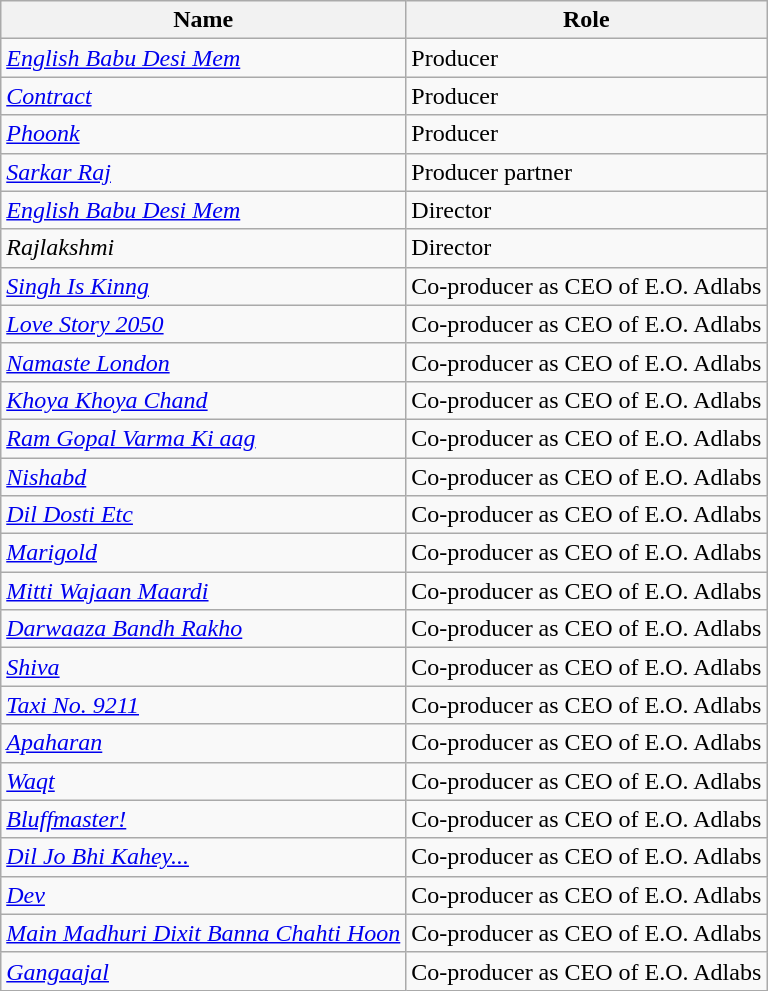<table class="wikitable">
<tr>
<th>Name</th>
<th>Role</th>
</tr>
<tr>
<td><em><a href='#'>English Babu Desi Mem</a></em></td>
<td>Producer</td>
</tr>
<tr>
<td><em><a href='#'>Contract</a></em></td>
<td>Producer</td>
</tr>
<tr>
<td><em><a href='#'>Phoonk</a></em></td>
<td>Producer</td>
</tr>
<tr>
<td><em><a href='#'>Sarkar Raj</a></em></td>
<td>Producer partner</td>
</tr>
<tr>
<td><em><a href='#'>English Babu Desi Mem</a></em></td>
<td>Director</td>
</tr>
<tr>
<td><em>Rajlakshmi</em></td>
<td>Director</td>
</tr>
<tr>
<td><em><a href='#'>Singh Is Kinng</a></em></td>
<td>Co-producer as CEO of E.O. Adlabs</td>
</tr>
<tr>
<td><em><a href='#'>Love Story 2050</a></em></td>
<td>Co-producer as CEO of E.O. Adlabs</td>
</tr>
<tr>
<td><em><a href='#'>Namaste London</a></em></td>
<td>Co-producer as CEO of E.O. Adlabs</td>
</tr>
<tr>
<td><em><a href='#'>Khoya Khoya Chand</a></em></td>
<td>Co-producer as CEO of E.O. Adlabs</td>
</tr>
<tr>
<td><em><a href='#'>Ram Gopal Varma Ki aag</a></em></td>
<td>Co-producer as CEO of E.O. Adlabs</td>
</tr>
<tr>
<td><em><a href='#'>Nishabd</a></em></td>
<td>Co-producer as CEO of E.O. Adlabs</td>
</tr>
<tr>
<td><em><a href='#'>Dil Dosti Etc</a></em></td>
<td>Co-producer as CEO of E.O. Adlabs</td>
</tr>
<tr>
<td><em><a href='#'>Marigold</a></em></td>
<td>Co-producer as CEO of E.O. Adlabs</td>
</tr>
<tr>
<td><em><a href='#'>Mitti Wajaan Maardi</a></em></td>
<td>Co-producer as CEO of E.O. Adlabs</td>
</tr>
<tr>
<td><em><a href='#'>Darwaaza Bandh Rakho</a></em></td>
<td>Co-producer as CEO of E.O. Adlabs</td>
</tr>
<tr>
<td><em><a href='#'>Shiva</a></em></td>
<td>Co-producer as CEO of E.O. Adlabs</td>
</tr>
<tr>
<td><em><a href='#'>Taxi No. 9211</a></em></td>
<td>Co-producer as CEO of E.O. Adlabs</td>
</tr>
<tr>
<td><em><a href='#'>Apaharan</a></em></td>
<td>Co-producer as CEO of E.O. Adlabs</td>
</tr>
<tr>
<td><em><a href='#'>Waqt</a></em></td>
<td>Co-producer as CEO of E.O. Adlabs</td>
</tr>
<tr>
<td><em><a href='#'>Bluffmaster!</a></em></td>
<td>Co-producer as CEO of E.O. Adlabs</td>
</tr>
<tr>
<td><em><a href='#'>Dil Jo Bhi Kahey...</a></em></td>
<td>Co-producer as CEO of E.O. Adlabs</td>
</tr>
<tr>
<td><em><a href='#'>Dev</a></em></td>
<td>Co-producer as CEO of E.O. Adlabs</td>
</tr>
<tr>
<td><em><a href='#'>Main Madhuri Dixit Banna Chahti Hoon</a></em></td>
<td>Co-producer as CEO of E.O. Adlabs</td>
</tr>
<tr>
<td><em><a href='#'>Gangaajal</a></em></td>
<td>Co-producer as CEO of E.O. Adlabs</td>
</tr>
</table>
